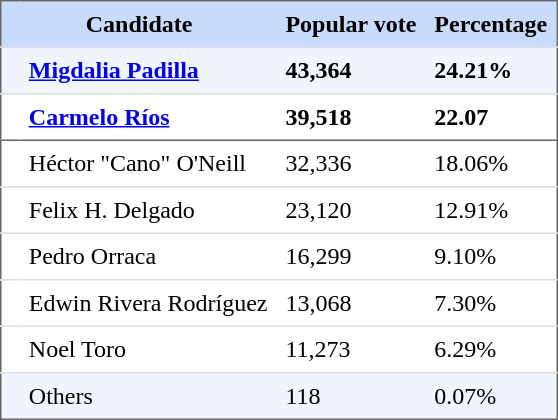<table style="border: 1px solid #666666; border-collapse: collapse" align="center" cellpadding="6">
<tr style="background-color: #C9DBFC">
<th colspan="2">Candidate</th>
<th>Popular vote</th>
<th>Percentage</th>
</tr>
<tr style="background-color: #F0F5FE">
<td style="border-top: 1px solid #DDDDDD"></td>
<td style="border-top: 1px solid #DDDDDD"><strong><a href='#'>Migdalia Padilla</a></strong></td>
<td style="border-top: 1px solid #DDDDDD"><strong>43,364</strong></td>
<td style="border-top: 1px solid #DDDDDD"><strong>24.21%</strong></td>
</tr>
<tr>
<td style="border-top: 1px solid #DDDDDD"></td>
<td style="border-top: 1px solid #DDDDDD"><strong><a href='#'>Carmelo Ríos</a></strong></td>
<td style="border-top: 1px solid #DDDDDD"><strong>39,518</strong></td>
<td style="border-top: 1px solid #DDDDDD"><strong>22.07</strong></td>
</tr>
<tr>
<td style="border-top: 1px solid #666666"></td>
<td style="border-top: 1px solid #666666">Héctor "Cano" O'Neill</td>
<td style="border-top: 1px solid #666666">32,336</td>
<td style="border-top: 1px solid #666666">18.06%</td>
</tr>
<tr>
<td style="border-top: 1px solid #DDDDDD"></td>
<td style="border-top: 1px solid #DDDDDD">Felix H. Delgado</td>
<td style="border-top: 1px solid #DDDDDD">23,120</td>
<td style="border-top: 1px solid #DDDDDD">12.91%</td>
</tr>
<tr>
<td style="border-top: 1px solid #DDDDDD"></td>
<td style="border-top: 1px solid #DDDDDD">Pedro Orraca</td>
<td style="border-top: 1px solid #DDDDDD">16,299</td>
<td style="border-top: 1px solid #DDDDDD">9.10%</td>
</tr>
<tr>
<td style="border-top: 1px solid #DDDDDD"></td>
<td style="border-top: 1px solid #DDDDDD">Edwin Rivera Rodríguez</td>
<td style="border-top: 1px solid #DDDDDD">13,068</td>
<td style="border-top: 1px solid #DDDDDD">7.30%</td>
</tr>
<tr>
<td style="border-top: 1px solid #DDDDDD"></td>
<td style="border-top: 1px solid #DDDDDD">Noel Toro</td>
<td style="border-top: 1px solid #DDDDDD">11,273</td>
<td style="border-top: 1px solid #DDDDDD">6.29%</td>
</tr>
<tr style="background-color: #F0F5FE">
<td style="border-top: 1px solid #DDDDDD"></td>
<td style="border-top: 1px solid #DDDDDD">Others</td>
<td style="border-top: 1px solid #DDDDDD">118</td>
<td style="border-top: 1px solid #DDDDDD">0.07%</td>
</tr>
</table>
